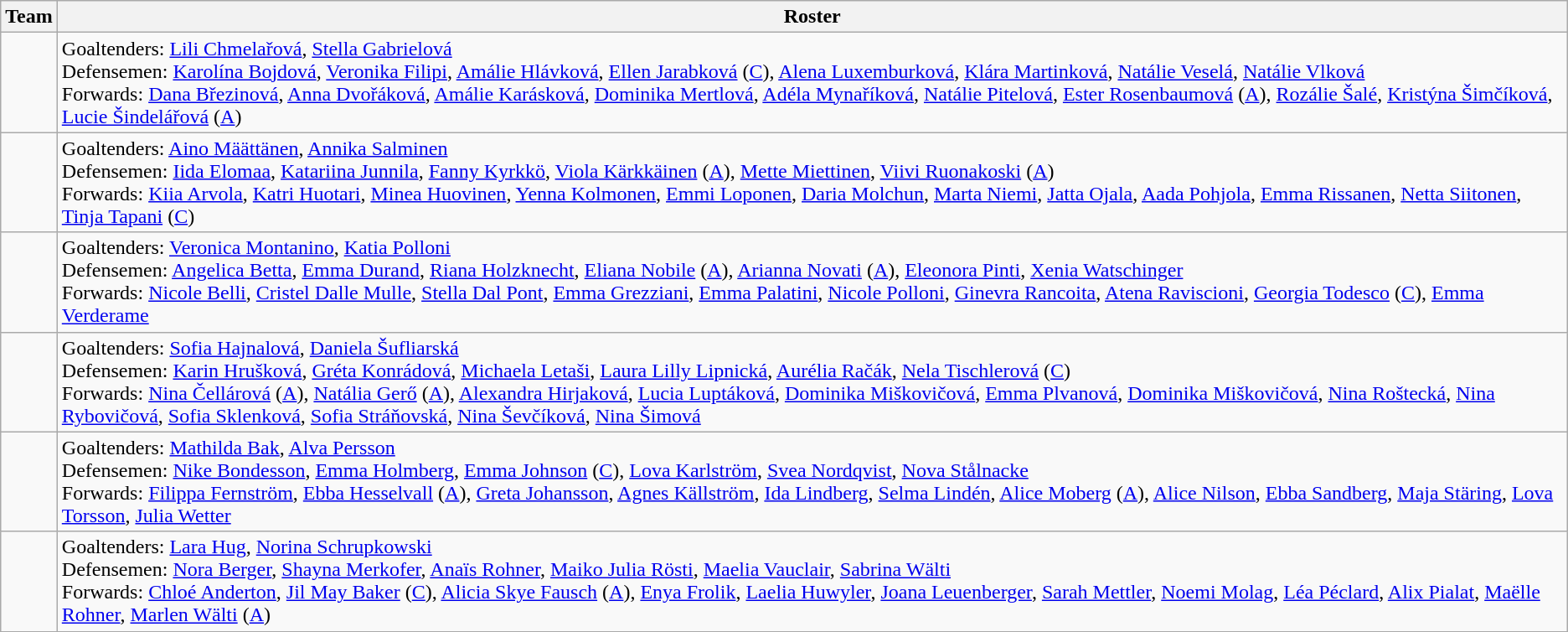<table class="wikitable">
<tr>
<th>Team</th>
<th>Roster</th>
</tr>
<tr>
<td style="white-space:nowrap;"></td>
<td style="text-size:90%">Goaltenders: <a href='#'>Lili Chmelařová</a>, <a href='#'>Stella Gabrielová</a><br>Defensemen: <a href='#'>Karolína Bojdová</a>, <a href='#'>Veronika Filipi</a>, <a href='#'>Amálie Hlávková</a>, <a href='#'>Ellen Jarabková</a> (<a href='#'>C</a>), <a href='#'>Alena Luxemburková</a>, <a href='#'>Klára Martinková</a>, <a href='#'>Natálie Veselá</a>, <a href='#'>Natálie Vlková</a><br>Forwards: <a href='#'>Dana Březinová</a>, <a href='#'>Anna Dvořáková</a>, <a href='#'>Amálie Karásková</a>, <a href='#'>Dominika Mertlová</a>, <a href='#'>Adéla Mynaříková</a>, <a href='#'>Natálie Pitelová</a>, <a href='#'>Ester Rosenbaumová</a> (<a href='#'>A</a>), <a href='#'>Rozálie Šalé</a>, <a href='#'>Kristýna Šimčíková</a>, <a href='#'>Lucie Šindelářová</a> (<a href='#'>A</a>)<br></td>
</tr>
<tr>
<td style="white-space:nowrap;"></td>
<td style="text-size:90%">Goaltenders: <a href='#'>Aino Määttänen</a>, <a href='#'>Annika Salminen</a><br>Defensemen: <a href='#'>Iida Elomaa</a>, <a href='#'>Katariina Junnila</a>, <a href='#'>Fanny Kyrkkö</a>, <a href='#'>Viola Kärkkäinen</a> (<a href='#'>A</a>), <a href='#'>Mette Miettinen</a>, <a href='#'>Viivi Ruonakoski</a> (<a href='#'>A</a>)<br>Forwards: <a href='#'>Kiia Arvola</a>, <a href='#'>Katri Huotari</a>, <a href='#'>Minea Huovinen</a>, <a href='#'>Yenna Kolmonen</a>, <a href='#'>Emmi Loponen</a>, <a href='#'>Daria Molchun</a>, <a href='#'>Marta Niemi</a>, <a href='#'>Jatta Ojala</a>, <a href='#'>Aada Pohjola</a>, <a href='#'>Emma Rissanen</a>, <a href='#'>Netta Siitonen</a>, <a href='#'>Tinja Tapani</a> (<a href='#'>C</a>)<br></td>
</tr>
<tr>
<td style="white-space:nowrap;"></td>
<td style="text-size:90%">Goaltenders: <a href='#'>Veronica Montanino</a>, <a href='#'>Katia Polloni</a><br>Defensemen: <a href='#'>Angelica Betta</a>, <a href='#'>Emma Durand</a>, <a href='#'>Riana Holzknecht</a>, <a href='#'>Eliana Nobile</a> (<a href='#'>A</a>), <a href='#'>Arianna Novati</a> (<a href='#'>A</a>), <a href='#'>Eleonora Pinti</a>, <a href='#'>Xenia Watschinger</a><br>Forwards: <a href='#'>Nicole Belli</a>, <a href='#'>Cristel Dalle Mulle</a>, <a href='#'>Stella Dal Pont</a>, <a href='#'>Emma Grezziani</a>, <a href='#'>Emma Palatini</a>, <a href='#'>Nicole Polloni</a>, <a href='#'>Ginevra Rancoita</a>, <a href='#'>Atena Raviscioni</a>, <a href='#'>Georgia Todesco</a> (<a href='#'>C</a>), <a href='#'>Emma Verderame</a><br></td>
</tr>
<tr>
<td style="white-space:nowrap;"></td>
<td style="text-size:90%">Goaltenders: <a href='#'>Sofia Hajnalová</a>, <a href='#'>Daniela Šufliarská</a><br>Defensemen: <a href='#'>Karin Hrušková</a>, <a href='#'>Gréta Konrádová</a>, <a href='#'>Michaela Letaši</a>, <a href='#'>Laura Lilly Lipnická</a>, <a href='#'>Aurélia Račák</a>, <a href='#'>Nela Tischlerová</a> (<a href='#'>C</a>)<br>Forwards: <a href='#'>Nina Čellárová</a> (<a href='#'>A</a>), <a href='#'>Natália Gerő</a> (<a href='#'>A</a>), <a href='#'>Alexandra Hirjaková</a>, <a href='#'>Lucia Luptáková</a>, <a href='#'>Dominika Miškovičová</a>, <a href='#'>Emma Plvanová</a>, <a href='#'>Dominika Miškovičová</a>, <a href='#'>Nina Roštecká</a>, <a href='#'>Nina Rybovičová</a>, <a href='#'>Sofia Sklenková</a>, <a href='#'>Sofia Stráňovská</a>, <a href='#'>Nina Ševčíková</a>, <a href='#'>Nina Šimová</a><br></td>
</tr>
<tr>
<td style="white-space:nowrap;"></td>
<td style="text-size:90%">Goaltenders: <a href='#'>Mathilda Bak</a>, <a href='#'>Alva Persson</a><br>Defensemen: <a href='#'>Nike Bondesson</a>, <a href='#'>Emma Holmberg</a>, <a href='#'>Emma Johnson</a> (<a href='#'>C</a>), <a href='#'>Lova Karlström</a>, <a href='#'>Svea Nordqvist</a>, <a href='#'>Nova Stålnacke</a><br>Forwards: <a href='#'>Filippa Fernström</a>, <a href='#'>Ebba Hesselvall</a> (<a href='#'>A</a>), <a href='#'>Greta Johansson</a>, <a href='#'>Agnes Källström</a>, <a href='#'>Ida Lindberg</a>, <a href='#'>Selma Lindén</a>, <a href='#'>Alice Moberg</a> (<a href='#'>A</a>), <a href='#'>Alice Nilson</a>, <a href='#'>Ebba Sandberg</a>, <a href='#'>Maja Stäring</a>, <a href='#'>Lova Torsson</a>, <a href='#'>Julia Wetter</a><br></td>
</tr>
<tr>
<td style="white-space:nowrap;"></td>
<td style="text-size:90%">Goaltenders: <a href='#'>Lara Hug</a>, <a href='#'>Norina Schrupkowski</a><br>Defensemen: <a href='#'>Nora Berger</a>, <a href='#'>Shayna Merkofer</a>, <a href='#'>Anaïs Rohner</a>, <a href='#'>Maiko Julia Rösti</a>, <a href='#'>Maelia Vauclair</a>, <a href='#'>Sabrina Wälti</a><br>Forwards: <a href='#'>Chloé Anderton</a>, <a href='#'>Jil May Baker</a> (<a href='#'>C</a>), <a href='#'>Alicia Skye Fausch</a> (<a href='#'>A</a>), <a href='#'>Enya Frolik</a>, <a href='#'>Laelia Huwyler</a>, <a href='#'>Joana Leuenberger</a>, <a href='#'>Sarah Mettler</a>, <a href='#'>Noemi Molag</a>, <a href='#'>Léa Péclard</a>, <a href='#'>Alix Pialat</a>, <a href='#'>Maëlle Rohner</a>, <a href='#'>Marlen Wälti</a> (<a href='#'>A</a>)<br></td>
</tr>
</table>
